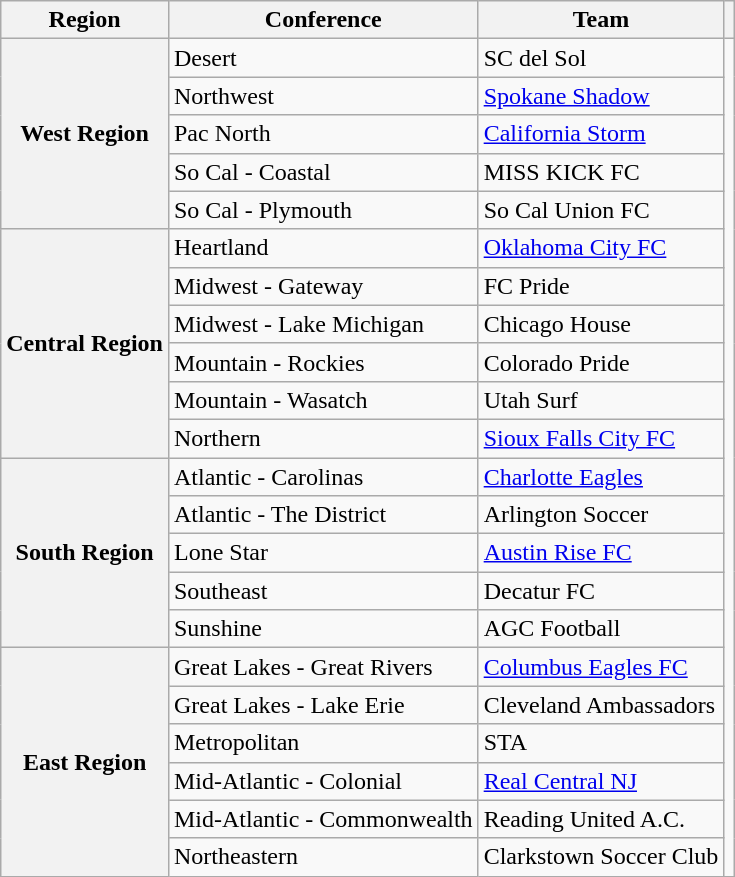<table class="wikitable">
<tr>
<th>Region</th>
<th>Conference</th>
<th>Team</th>
<th></th>
</tr>
<tr>
<th rowspan=5>West Region</th>
<td>Desert</td>
<td>SC del Sol</td>
<td rowspan=29></td>
</tr>
<tr>
<td>Northwest</td>
<td><a href='#'>Spokane Shadow</a></td>
</tr>
<tr>
<td>Pac North</td>
<td><a href='#'>California Storm</a></td>
</tr>
<tr>
<td>So Cal - Coastal</td>
<td>MISS KICK FC</td>
</tr>
<tr>
<td>So Cal - Plymouth</td>
<td>So Cal Union FC</td>
</tr>
<tr>
<th rowspan=6>Central Region</th>
<td>Heartland</td>
<td><a href='#'>Oklahoma City FC</a></td>
</tr>
<tr>
<td>Midwest - Gateway</td>
<td>FC Pride</td>
</tr>
<tr>
<td>Midwest - Lake Michigan</td>
<td>Chicago House</td>
</tr>
<tr>
<td>Mountain - Rockies</td>
<td>Colorado Pride</td>
</tr>
<tr>
<td>Mountain - Wasatch</td>
<td>Utah Surf</td>
</tr>
<tr>
<td>Northern</td>
<td><a href='#'>Sioux Falls City FC</a></td>
</tr>
<tr>
<th rowspan=5>South Region</th>
<td>Atlantic - Carolinas</td>
<td><a href='#'>Charlotte Eagles</a></td>
</tr>
<tr>
<td>Atlantic - The District</td>
<td>Arlington Soccer</td>
</tr>
<tr>
<td>Lone Star</td>
<td><a href='#'>Austin Rise FC</a></td>
</tr>
<tr>
<td>Southeast</td>
<td>Decatur FC</td>
</tr>
<tr>
<td>Sunshine</td>
<td>AGC Football</td>
</tr>
<tr>
<th rowspan=6>East Region</th>
<td>Great Lakes - Great Rivers</td>
<td><a href='#'>Columbus Eagles FC</a></td>
</tr>
<tr>
<td>Great Lakes - Lake Erie</td>
<td>Cleveland Ambassadors</td>
</tr>
<tr>
<td>Metropolitan</td>
<td>STA</td>
</tr>
<tr>
<td>Mid-Atlantic - Colonial</td>
<td><a href='#'>Real Central NJ</a></td>
</tr>
<tr>
<td>Mid-Atlantic - Commonwealth</td>
<td>Reading United A.C.</td>
</tr>
<tr>
<td>Northeastern</td>
<td>Clarkstown Soccer Club</td>
</tr>
</table>
